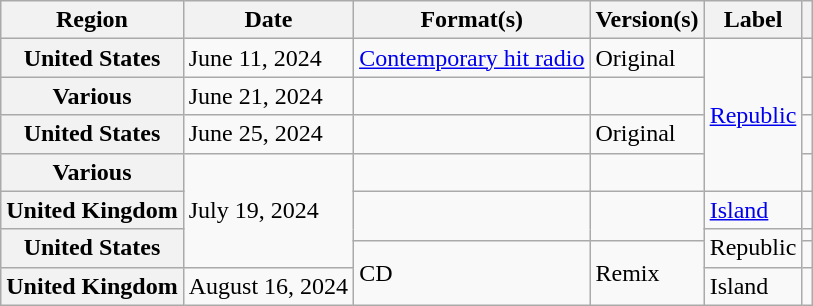<table class="wikitable plainrowheaders">
<tr>
<th scope="col">Region</th>
<th scope="col">Date</th>
<th scope="col">Format(s)</th>
<th scope="col">Version(s)</th>
<th scope="col">Label</th>
<th scope="col"></th>
</tr>
<tr>
<th scope="row">United States</th>
<td>June 11, 2024</td>
<td><a href='#'>Contemporary hit radio</a></td>
<td>Original</td>
<td rowspan="4"><a href='#'>Republic</a></td>
<td align="center"></td>
</tr>
<tr>
<th scope="row">Various</th>
<td>June 21, 2024</td>
<td></td>
<td></td>
<td align="center"></td>
</tr>
<tr>
<th scope="row">United States</th>
<td>June 25, 2024</td>
<td></td>
<td>Original</td>
<td style="text-align:center;"></td>
</tr>
<tr>
<th scope="row">Various</th>
<td rowspan="4">July 19, 2024</td>
<td></td>
<td></td>
<td align="center"></td>
</tr>
<tr>
<th scope="row">United Kingdom</th>
<td rowspan="2"></td>
<td rowspan="2"></td>
<td><a href='#'>Island</a></td>
<td align="center"></td>
</tr>
<tr>
<th rowspan="2" scope="row">United States</th>
<td rowspan="2">Republic</td>
<td align="center"></td>
</tr>
<tr>
<td rowspan="2">CD</td>
<td rowspan="2">Remix</td>
<td align="center"></td>
</tr>
<tr>
<th scope="row">United Kingdom</th>
<td>August 16, 2024</td>
<td>Island</td>
<td align="center"></td>
</tr>
</table>
